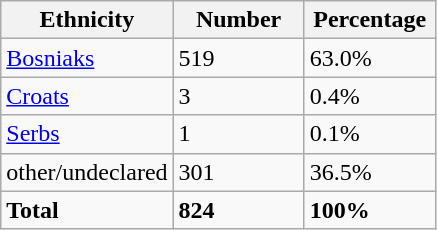<table class="wikitable">
<tr>
<th width="100px">Ethnicity</th>
<th width="80px">Number</th>
<th width="80px">Percentage</th>
</tr>
<tr>
<td><a href='#'>Bosniaks</a></td>
<td>519</td>
<td>63.0%</td>
</tr>
<tr>
<td><a href='#'>Croats</a></td>
<td>3</td>
<td>0.4%</td>
</tr>
<tr>
<td><a href='#'>Serbs</a></td>
<td>1</td>
<td>0.1%</td>
</tr>
<tr>
<td>other/undeclared</td>
<td>301</td>
<td>36.5%</td>
</tr>
<tr>
<td><strong>Total</strong></td>
<td><strong>824</strong></td>
<td><strong>100%</strong></td>
</tr>
</table>
